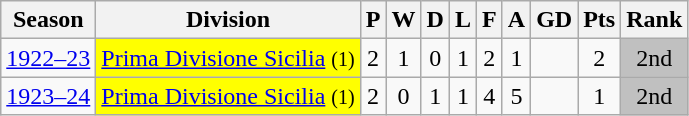<table class="wikitable sortable" style="text-align:center;">
<tr>
<th>Season</th>
<th class="unsortable">Division</th>
<th>P</th>
<th>W</th>
<th>D</th>
<th>L</th>
<th>F</th>
<th>A</th>
<th>GD</th>
<th>Pts</th>
<th>Rank</th>
</tr>
<tr>
<td><a href='#'>1922–23</a></td>
<td bgcolor="yellow"><a href='#'>Prima Divisione Sicilia</a> <small>(1)</small></td>
<td>2</td>
<td>1</td>
<td>0</td>
<td>1</td>
<td>2</td>
<td>1</td>
<td></td>
<td>2</td>
<td bgcolor="#C0C0C0">2nd</td>
</tr>
<tr>
<td><a href='#'>1923–24</a></td>
<td bgcolor="yellow"><a href='#'>Prima Divisione Sicilia</a> <small>(1)</small></td>
<td>2</td>
<td>0</td>
<td>1</td>
<td>1</td>
<td>4</td>
<td>5</td>
<td></td>
<td>1</td>
<td bgcolor="#C0C0C0">2nd</td>
</tr>
</table>
